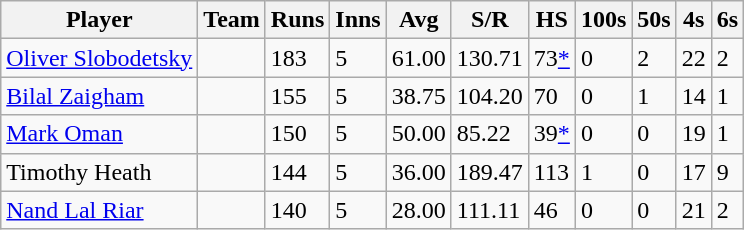<table class="wikitable">
<tr>
<th>Player</th>
<th>Team</th>
<th>Runs</th>
<th>Inns</th>
<th>Avg</th>
<th>S/R</th>
<th>HS</th>
<th>100s</th>
<th>50s</th>
<th>4s</th>
<th>6s</th>
</tr>
<tr>
<td><a href='#'>Oliver Slobodetsky</a></td>
<td></td>
<td>183</td>
<td>5</td>
<td>61.00</td>
<td>130.71</td>
<td>73<a href='#'>*</a></td>
<td>0</td>
<td>2</td>
<td>22</td>
<td>2</td>
</tr>
<tr>
<td><a href='#'>Bilal Zaigham</a></td>
<td></td>
<td>155</td>
<td>5</td>
<td>38.75</td>
<td>104.20</td>
<td>70</td>
<td>0</td>
<td>1</td>
<td>14</td>
<td>1</td>
</tr>
<tr>
<td><a href='#'>Mark Oman</a></td>
<td></td>
<td>150</td>
<td>5</td>
<td>50.00</td>
<td>85.22</td>
<td>39<a href='#'>*</a></td>
<td>0</td>
<td>0</td>
<td>19</td>
<td>1</td>
</tr>
<tr>
<td>Timothy Heath</td>
<td></td>
<td>144</td>
<td>5</td>
<td>36.00</td>
<td>189.47</td>
<td>113</td>
<td>1</td>
<td>0</td>
<td>17</td>
<td>9</td>
</tr>
<tr>
<td><a href='#'>Nand Lal Riar</a></td>
<td></td>
<td>140</td>
<td>5</td>
<td>28.00</td>
<td>111.11</td>
<td>46</td>
<td>0</td>
<td>0</td>
<td>21</td>
<td>2</td>
</tr>
</table>
